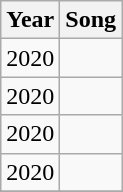<table class="wikitable">
<tr>
<th align="center">Year</th>
<th align="center">Song</th>
</tr>
<tr>
<td align="center">2020</td>
<td align="left"></td>
</tr>
<tr>
<td align="center">2020</td>
<td align="left"></td>
</tr>
<tr>
<td align="center">2020</td>
<td align="left"></td>
</tr>
<tr>
<td align="center">2020</td>
<td align="left"></td>
</tr>
<tr>
</tr>
</table>
